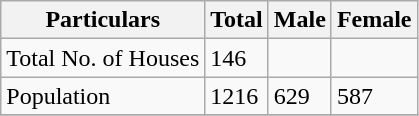<table class="wikitable sortable">
<tr>
<th>Particulars</th>
<th>Total</th>
<th>Male</th>
<th>Female</th>
</tr>
<tr>
<td>Total No. of Houses</td>
<td>146</td>
<td></td>
<td></td>
</tr>
<tr>
<td>Population</td>
<td>1216</td>
<td>629</td>
<td>587</td>
</tr>
<tr>
</tr>
</table>
